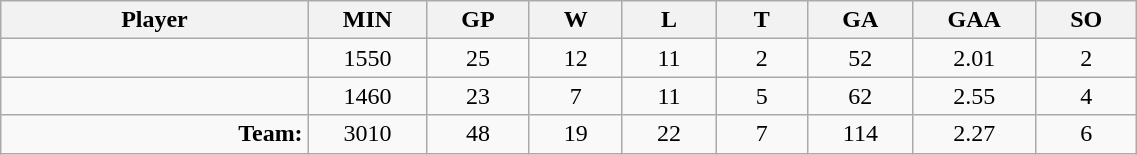<table class="wikitable sortable" width="60%">
<tr>
<th bgcolor="#DDDDFF" width="10%">Player</th>
<th width="3%" bgcolor="#DDDDFF" title="Minutes played">MIN</th>
<th width="3%" bgcolor="#DDDDFF" title="Games played in">GP</th>
<th width="3%" bgcolor="#DDDDFF" title="Wins">W</th>
<th width="3%" bgcolor="#DDDDFF"title="Losses">L</th>
<th width="3%" bgcolor="#DDDDFF" title="Ties">T</th>
<th width="3%" bgcolor="#DDDDFF" title="Goals against">GA</th>
<th width="3%" bgcolor="#DDDDFF" title="Goals against average">GAA</th>
<th width="3%" bgcolor="#DDDDFF"title="Shut-outs">SO</th>
</tr>
<tr align="center">
<td align="right"></td>
<td>1550</td>
<td>25</td>
<td>12</td>
<td>11</td>
<td>2</td>
<td>52</td>
<td>2.01</td>
<td>2</td>
</tr>
<tr align="center">
<td align="right"></td>
<td>1460</td>
<td>23</td>
<td>7</td>
<td>11</td>
<td>5</td>
<td>62</td>
<td>2.55</td>
<td>4</td>
</tr>
<tr align="center">
<td align="right"><strong>Team:</strong></td>
<td>3010</td>
<td>48</td>
<td>19</td>
<td>22</td>
<td>7</td>
<td>114</td>
<td>2.27</td>
<td>6</td>
</tr>
</table>
